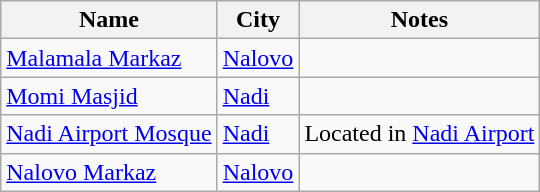<table class="wikitable sortable">
<tr>
<th>Name</th>
<th>City</th>
<th>Notes</th>
</tr>
<tr>
<td><a href='#'>Malamala Markaz</a></td>
<td><a href='#'>Nalovo</a></td>
<td></td>
</tr>
<tr>
<td><a href='#'>Momi Masjid</a></td>
<td><a href='#'>Nadi</a></td>
<td></td>
</tr>
<tr>
<td><a href='#'>Nadi Airport Mosque</a></td>
<td><a href='#'>Nadi</a></td>
<td>Located in <a href='#'>Nadi Airport</a></td>
</tr>
<tr>
<td><a href='#'>Nalovo Markaz</a></td>
<td><a href='#'>Nalovo</a></td>
<td></td>
</tr>
</table>
